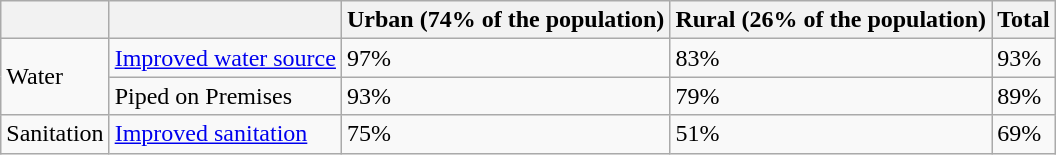<table class="wikitable">
<tr>
<th></th>
<th></th>
<th>Urban (74% of the population)</th>
<th>Rural (26% of the population)</th>
<th>Total</th>
</tr>
<tr>
<td rowspan="2">Water</td>
<td><a href='#'>Improved water source</a></td>
<td>97%</td>
<td>83%</td>
<td>93%</td>
</tr>
<tr>
<td>Piped on Premises</td>
<td>93%</td>
<td>79%</td>
<td>89%</td>
</tr>
<tr>
<td>Sanitation</td>
<td><a href='#'>Improved sanitation</a></td>
<td>75%</td>
<td>51%</td>
<td>69%</td>
</tr>
</table>
